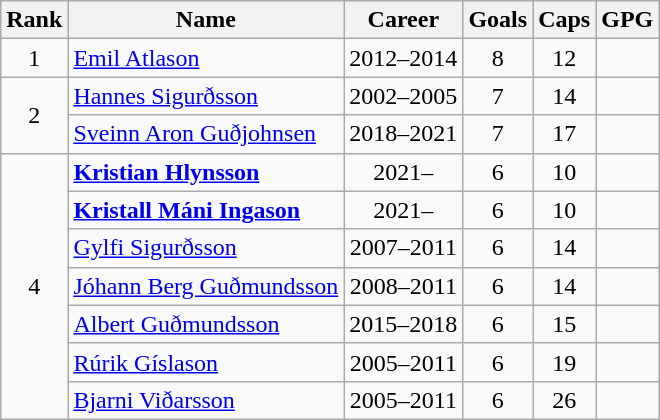<table class="wikitable" style="text-align:center;">
<tr>
<th>Rank</th>
<th>Name</th>
<th>Career</th>
<th>Goals</th>
<th>Caps</th>
<th>GPG</th>
</tr>
<tr>
<td>1</td>
<td style="text-align:left;"><a href='#'>Emil Atlason</a></td>
<td>2012–2014</td>
<td>8</td>
<td>12</td>
<td></td>
</tr>
<tr>
<td rowspan=2>2</td>
<td style="text-align:left;"><a href='#'>Hannes Sigurðsson</a></td>
<td>2002–2005</td>
<td>7</td>
<td>14</td>
<td></td>
</tr>
<tr>
<td style="text-align:left;"><a href='#'>Sveinn Aron Guðjohnsen</a></td>
<td>2018–2021</td>
<td>7</td>
<td>17</td>
<td></td>
</tr>
<tr>
<td rowspan=7>4</td>
<td style="text-align:left;"><strong><a href='#'>Kristian Hlynsson</a></strong></td>
<td>2021–</td>
<td>6</td>
<td>10</td>
<td></td>
</tr>
<tr>
<td style="text-align:left;"><strong><a href='#'>Kristall Máni Ingason</a></strong></td>
<td>2021–</td>
<td>6</td>
<td>10</td>
<td></td>
</tr>
<tr>
<td style="text-align:left;"><a href='#'>Gylfi Sigurðsson</a></td>
<td>2007–2011</td>
<td>6</td>
<td>14</td>
<td></td>
</tr>
<tr>
<td style="text-align:left;"><a href='#'>Jóhann Berg Guðmundsson</a></td>
<td>2008–2011</td>
<td>6</td>
<td>14</td>
<td></td>
</tr>
<tr>
<td style="text-align:left;"><a href='#'>Albert Guðmundsson</a></td>
<td>2015–2018</td>
<td>6</td>
<td>15</td>
<td></td>
</tr>
<tr>
<td style="text-align:left;"><a href='#'>Rúrik Gíslason</a></td>
<td>2005–2011</td>
<td>6</td>
<td>19</td>
<td></td>
</tr>
<tr>
<td style="text-align:left;"><a href='#'>Bjarni Viðarsson</a></td>
<td>2005–2011</td>
<td>6</td>
<td>26</td>
<td></td>
</tr>
</table>
